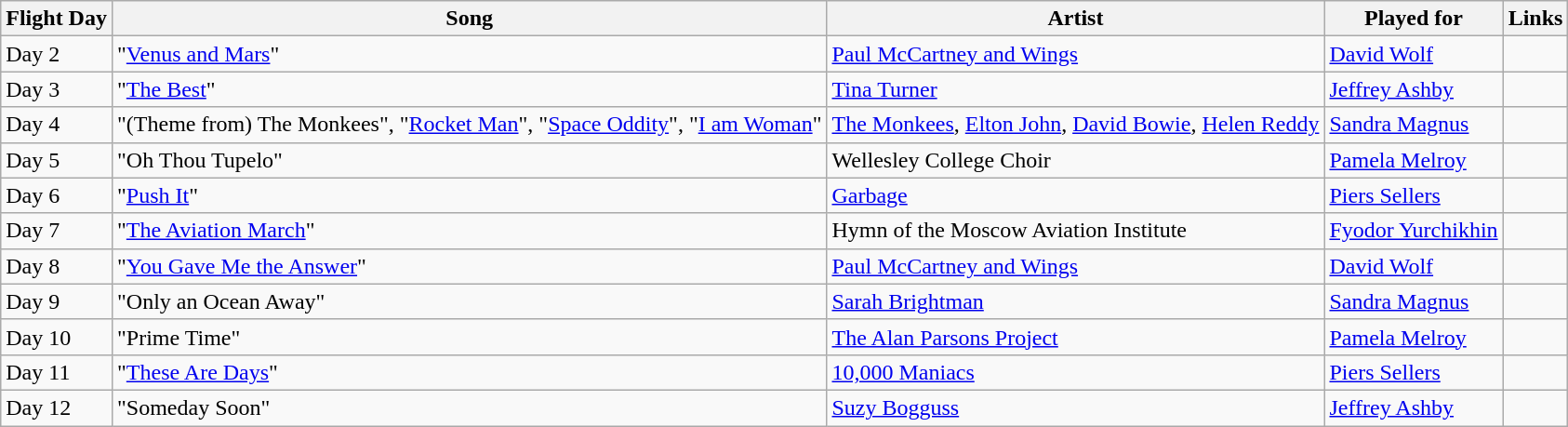<table class="wikitable">
<tr>
<th>Flight Day</th>
<th>Song</th>
<th>Artist</th>
<th>Played for</th>
<th>Links</th>
</tr>
<tr>
<td>Day 2</td>
<td>"<a href='#'>Venus and Mars</a>"</td>
<td><a href='#'>Paul McCartney and Wings</a></td>
<td><a href='#'>David Wolf</a></td>
<td></td>
</tr>
<tr>
<td>Day 3</td>
<td>"<a href='#'>The Best</a>"</td>
<td><a href='#'>Tina Turner</a></td>
<td><a href='#'>Jeffrey Ashby</a></td>
<td></td>
</tr>
<tr>
<td>Day 4</td>
<td>"(Theme from) The Monkees", "<a href='#'>Rocket Man</a>", "<a href='#'>Space Oddity</a>", "<a href='#'>I am Woman</a>"</td>
<td><a href='#'>The Monkees</a>, <a href='#'>Elton John</a>, <a href='#'>David Bowie</a>, <a href='#'>Helen Reddy</a></td>
<td><a href='#'>Sandra Magnus</a></td>
<td></td>
</tr>
<tr>
<td>Day 5</td>
<td>"Oh Thou Tupelo"</td>
<td>Wellesley College Choir</td>
<td><a href='#'>Pamela Melroy</a></td>
<td></td>
</tr>
<tr>
<td>Day 6</td>
<td>"<a href='#'>Push It</a>"</td>
<td><a href='#'>Garbage</a></td>
<td><a href='#'>Piers Sellers</a></td>
<td></td>
</tr>
<tr>
<td>Day 7</td>
<td>"<a href='#'>The Aviation March</a>"</td>
<td>Hymn of the Moscow Aviation Institute</td>
<td><a href='#'>Fyodor Yurchikhin</a></td>
<td></td>
</tr>
<tr>
<td>Day 8</td>
<td>"<a href='#'>You Gave Me the Answer</a>"</td>
<td><a href='#'>Paul McCartney and Wings</a></td>
<td><a href='#'>David Wolf</a></td>
<td></td>
</tr>
<tr>
<td>Day 9</td>
<td>"Only an Ocean Away"</td>
<td><a href='#'>Sarah Brightman</a></td>
<td><a href='#'>Sandra Magnus</a></td>
<td></td>
</tr>
<tr>
<td>Day 10</td>
<td>"Prime Time"</td>
<td><a href='#'>The Alan Parsons Project</a></td>
<td><a href='#'>Pamela Melroy</a></td>
<td></td>
</tr>
<tr>
<td>Day 11</td>
<td>"<a href='#'>These Are Days</a>"</td>
<td><a href='#'>10,000 Maniacs</a></td>
<td><a href='#'>Piers Sellers</a></td>
<td></td>
</tr>
<tr>
<td>Day 12</td>
<td>"Someday Soon"</td>
<td><a href='#'>Suzy Bogguss</a></td>
<td><a href='#'>Jeffrey Ashby</a></td>
<td></td>
</tr>
</table>
